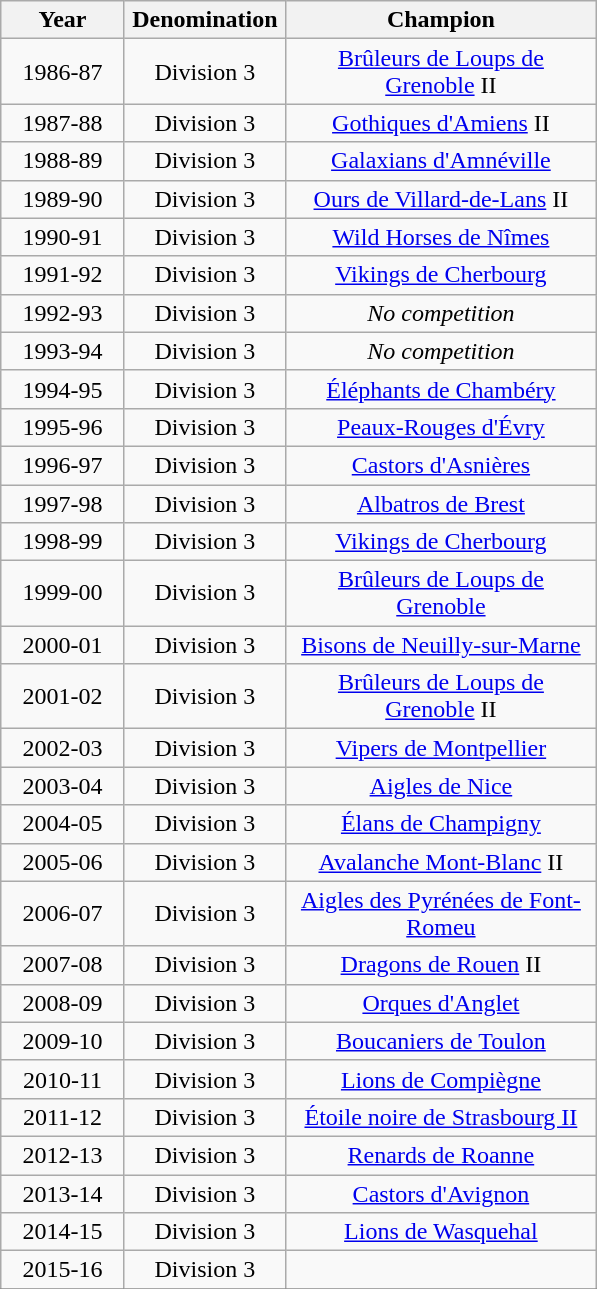<table cellpadding="3" cellspacing="0" border="1" style="font-size: 100%; text-align: center; border: gray solid 1px; border-collapse: collapse;" class=" wikitable sortable">
<tr valign="top">
<th width=75>Year</th>
<th width=100>Denomination</th>
<th width=200>Champion</th>
</tr>
<tr>
<td>1986-87</td>
<td>Division 3</td>
<td><a href='#'>Brûleurs de Loups de Grenoble</a> II</td>
</tr>
<tr>
<td>1987-88</td>
<td>Division 3</td>
<td><a href='#'>Gothiques d'Amiens</a> II</td>
</tr>
<tr>
<td>1988-89</td>
<td>Division 3</td>
<td><a href='#'>Galaxians d'Amnéville</a></td>
</tr>
<tr>
<td>1989-90</td>
<td>Division 3</td>
<td><a href='#'>Ours de Villard-de-Lans</a> II</td>
</tr>
<tr>
<td>1990-91</td>
<td>Division 3</td>
<td><a href='#'>Wild Horses de Nîmes</a></td>
</tr>
<tr>
<td>1991-92</td>
<td>Division 3</td>
<td><a href='#'>Vikings de Cherbourg</a></td>
</tr>
<tr>
<td>1992-93</td>
<td>Division 3</td>
<td><em>No competition</em></td>
</tr>
<tr>
<td>1993-94</td>
<td>Division 3</td>
<td><em>No competition</em></td>
</tr>
<tr>
<td>1994-95</td>
<td>Division 3</td>
<td><a href='#'>Éléphants de Chambéry</a></td>
</tr>
<tr>
<td>1995-96</td>
<td>Division 3</td>
<td><a href='#'>Peaux-Rouges d'Évry</a></td>
</tr>
<tr>
<td>1996-97</td>
<td>Division 3</td>
<td><a href='#'>Castors d'Asnières</a></td>
</tr>
<tr>
<td>1997-98</td>
<td>Division 3</td>
<td><a href='#'>Albatros de Brest</a></td>
</tr>
<tr>
<td>1998-99</td>
<td>Division 3</td>
<td><a href='#'>Vikings de Cherbourg</a></td>
</tr>
<tr>
<td>1999-00</td>
<td>Division 3</td>
<td><a href='#'>Brûleurs de Loups de Grenoble</a></td>
</tr>
<tr>
<td>2000-01</td>
<td>Division 3</td>
<td><a href='#'>Bisons de Neuilly-sur-Marne</a></td>
</tr>
<tr>
<td>2001-02</td>
<td>Division 3</td>
<td><a href='#'>Brûleurs de Loups de Grenoble</a> II</td>
</tr>
<tr>
<td>2002-03</td>
<td>Division 3</td>
<td><a href='#'>Vipers de Montpellier</a></td>
</tr>
<tr>
<td>2003-04</td>
<td>Division 3</td>
<td><a href='#'>Aigles de Nice</a></td>
</tr>
<tr>
<td>2004-05</td>
<td>Division 3</td>
<td><a href='#'>Élans de Champigny</a></td>
</tr>
<tr>
<td>2005-06</td>
<td>Division 3</td>
<td><a href='#'>Avalanche Mont-Blanc</a> II</td>
</tr>
<tr>
<td>2006-07</td>
<td>Division 3</td>
<td><a href='#'>Aigles des Pyrénées de Font-Romeu</a></td>
</tr>
<tr>
<td>2007-08</td>
<td>Division 3</td>
<td><a href='#'>Dragons de Rouen</a> II</td>
</tr>
<tr>
<td>2008-09</td>
<td>Division 3</td>
<td><a href='#'>Orques d'Anglet</a></td>
</tr>
<tr>
<td>2009-10</td>
<td>Division 3</td>
<td><a href='#'>Boucaniers de Toulon</a></td>
</tr>
<tr>
<td>2010-11</td>
<td>Division 3</td>
<td><a href='#'>Lions de Compiègne</a></td>
</tr>
<tr>
<td>2011-12</td>
<td>Division 3</td>
<td><a href='#'>Étoile noire de Strasbourg II</a></td>
</tr>
<tr>
<td>2012-13</td>
<td>Division 3</td>
<td><a href='#'>Renards de Roanne</a></td>
</tr>
<tr>
<td>2013-14</td>
<td>Division 3</td>
<td><a href='#'>Castors d'Avignon</a></td>
</tr>
<tr>
<td>2014-15</td>
<td>Division 3</td>
<td><a href='#'>Lions de Wasquehal</a></td>
</tr>
<tr>
<td>2015-16</td>
<td>Division 3</td>
<td></td>
</tr>
<tr>
</tr>
</table>
